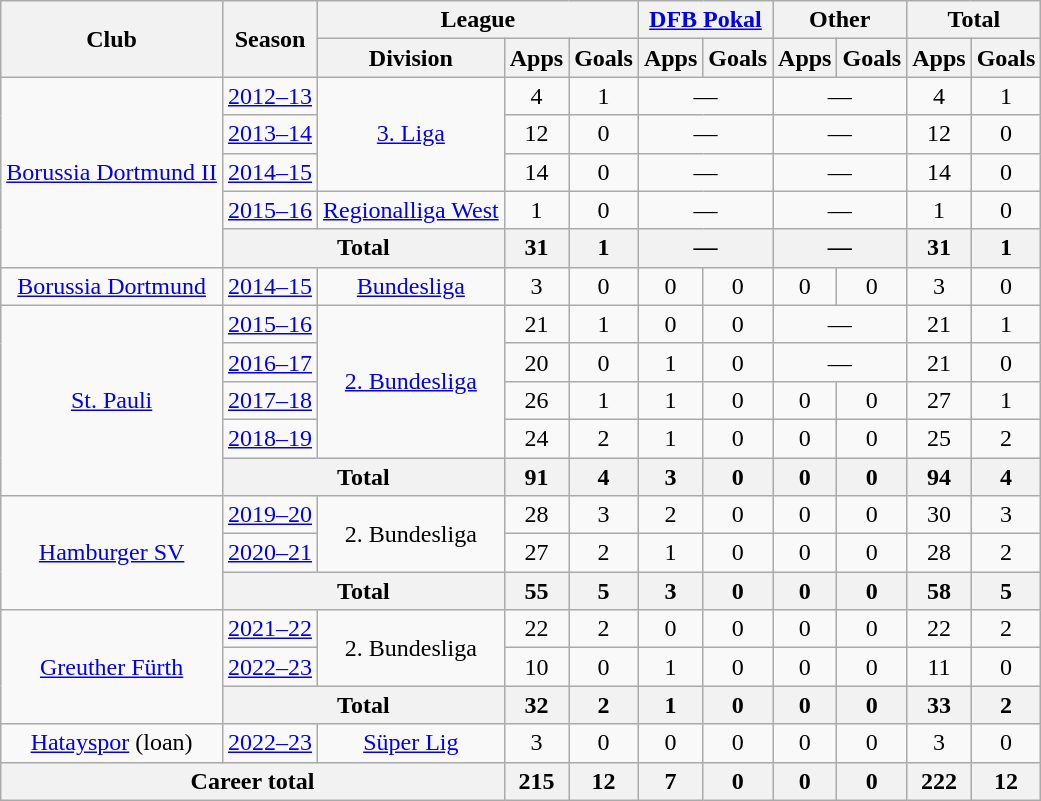<table class="wikitable" style="text-align:center">
<tr>
<th rowspan="2">Club</th>
<th rowspan="2">Season</th>
<th colspan="3">League</th>
<th colspan="2"><a href='#'>DFB Pokal</a></th>
<th colspan="2">Other</th>
<th colspan="2">Total</th>
</tr>
<tr>
<th>Division</th>
<th>Apps</th>
<th>Goals</th>
<th>Apps</th>
<th>Goals</th>
<th>Apps</th>
<th>Goals</th>
<th>Apps</th>
<th>Goals</th>
</tr>
<tr>
<td rowspan="5"><a href='#'>Borussia Dortmund II</a></td>
<td><a href='#'>2012–13</a></td>
<td rowspan="3"><a href='#'>3. Liga</a></td>
<td>4</td>
<td>1</td>
<td colspan="2">—</td>
<td colspan="2">—</td>
<td>4</td>
<td>1</td>
</tr>
<tr>
<td><a href='#'>2013–14</a></td>
<td>12</td>
<td>0</td>
<td colspan="2">—</td>
<td colspan="2">—</td>
<td>12</td>
<td>0</td>
</tr>
<tr>
<td><a href='#'>2014–15</a></td>
<td>14</td>
<td>0</td>
<td colspan="2">—</td>
<td colspan="2">—</td>
<td>14</td>
<td>0</td>
</tr>
<tr>
<td><a href='#'>2015–16</a></td>
<td><a href='#'>Regionalliga West</a></td>
<td>1</td>
<td>0</td>
<td colspan="2">—</td>
<td colspan="2">—</td>
<td>1</td>
<td>0</td>
</tr>
<tr>
<th colspan="2">Total</th>
<th>31</th>
<th>1</th>
<th colspan="2">—</th>
<th colspan="2">—</th>
<th>31</th>
<th>1</th>
</tr>
<tr>
<td><a href='#'>Borussia Dortmund</a></td>
<td><a href='#'>2014–15</a></td>
<td><a href='#'>Bundesliga</a></td>
<td>3</td>
<td>0</td>
<td>0</td>
<td>0</td>
<td>0</td>
<td>0</td>
<td>3</td>
<td>0</td>
</tr>
<tr>
<td rowspan="5"><a href='#'>St. Pauli</a></td>
<td><a href='#'>2015–16</a></td>
<td rowspan="4"><a href='#'>2. Bundesliga</a></td>
<td>21</td>
<td>1</td>
<td>0</td>
<td>0</td>
<td colspan="2">—</td>
<td>21</td>
<td>1</td>
</tr>
<tr>
<td><a href='#'>2016–17</a></td>
<td>20</td>
<td>0</td>
<td>1</td>
<td>0</td>
<td colspan="2">—</td>
<td>21</td>
<td>0</td>
</tr>
<tr>
<td><a href='#'>2017–18</a></td>
<td>26</td>
<td>1</td>
<td>1</td>
<td>0</td>
<td>0</td>
<td>0</td>
<td>27</td>
<td>1</td>
</tr>
<tr>
<td><a href='#'>2018–19</a></td>
<td>24</td>
<td>2</td>
<td>1</td>
<td>0</td>
<td>0</td>
<td>0</td>
<td>25</td>
<td>2</td>
</tr>
<tr>
<th colspan="2">Total</th>
<th>91</th>
<th>4</th>
<th>3</th>
<th>0</th>
<th>0</th>
<th>0</th>
<th>94</th>
<th>4</th>
</tr>
<tr>
<td rowspan="3"><a href='#'>Hamburger SV</a></td>
<td><a href='#'>2019–20</a></td>
<td rowspan="2">2. Bundesliga</td>
<td>28</td>
<td>3</td>
<td>2</td>
<td>0</td>
<td>0</td>
<td>0</td>
<td>30</td>
<td>3</td>
</tr>
<tr>
<td><a href='#'>2020–21</a></td>
<td>27</td>
<td>2</td>
<td>1</td>
<td>0</td>
<td>0</td>
<td>0</td>
<td>28</td>
<td>2</td>
</tr>
<tr>
<th colspan="2">Total</th>
<th>55</th>
<th>5</th>
<th>3</th>
<th>0</th>
<th>0</th>
<th>0</th>
<th>58</th>
<th>5</th>
</tr>
<tr>
<td rowspan="3"><a href='#'>Greuther Fürth</a></td>
<td><a href='#'>2021–22</a></td>
<td rowspan="2">2. Bundesliga</td>
<td>22</td>
<td>2</td>
<td>0</td>
<td>0</td>
<td>0</td>
<td>0</td>
<td>22</td>
<td>2</td>
</tr>
<tr>
<td><a href='#'>2022–23</a></td>
<td>10</td>
<td>0</td>
<td>1</td>
<td>0</td>
<td>0</td>
<td>0</td>
<td>11</td>
<td>0</td>
</tr>
<tr>
<th colspan="2">Total</th>
<th>32</th>
<th>2</th>
<th>1</th>
<th>0</th>
<th>0</th>
<th>0</th>
<th>33</th>
<th>2</th>
</tr>
<tr>
<td><a href='#'>Hatayspor</a> (loan)</td>
<td><a href='#'>2022–23</a></td>
<td><a href='#'>Süper Lig</a></td>
<td>3</td>
<td>0</td>
<td>0</td>
<td>0</td>
<td>0</td>
<td>0</td>
<td>3</td>
<td>0</td>
</tr>
<tr>
<th colspan="3">Career total</th>
<th>215</th>
<th>12</th>
<th>7</th>
<th>0</th>
<th>0</th>
<th>0</th>
<th>222</th>
<th>12</th>
</tr>
</table>
